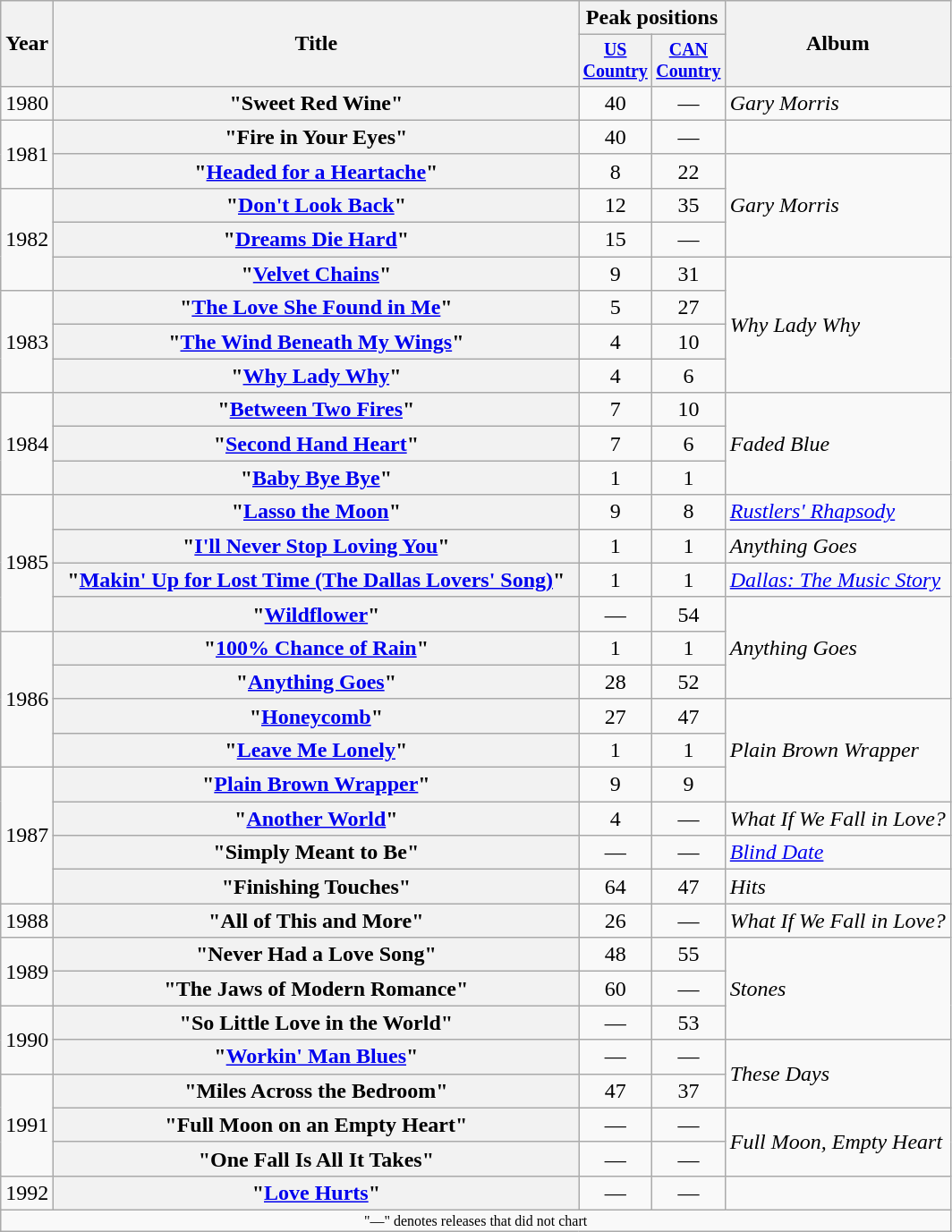<table class="wikitable plainrowheaders" style="text-align:center;">
<tr>
<th rowspan="2">Year</th>
<th rowspan="2" style="width:24em;">Title</th>
<th colspan="2">Peak positions</th>
<th rowspan="2">Album</th>
</tr>
<tr style="font-size:smaller;">
<th width="45"><a href='#'>US Country</a><br></th>
<th width="45"><a href='#'>CAN Country</a><br></th>
</tr>
<tr>
<td>1980</td>
<th scope="row">"Sweet Red Wine"</th>
<td>40</td>
<td>—</td>
<td align="left"><em>Gary Morris</em></td>
</tr>
<tr>
<td rowspan="2">1981</td>
<th scope="row">"Fire in Your Eyes"</th>
<td>40</td>
<td>—</td>
<td></td>
</tr>
<tr>
<th scope="row">"<a href='#'>Headed for a Heartache</a>"</th>
<td>8</td>
<td>22</td>
<td align="left" rowspan="3"><em>Gary Morris</em></td>
</tr>
<tr>
<td rowspan="3">1982</td>
<th scope="row">"<a href='#'>Don't Look Back</a>"</th>
<td>12</td>
<td>35</td>
</tr>
<tr>
<th scope="row">"<a href='#'>Dreams Die Hard</a>"</th>
<td>15</td>
<td>—</td>
</tr>
<tr>
<th scope="row">"<a href='#'>Velvet Chains</a>"</th>
<td>9</td>
<td>31</td>
<td align="left" rowspan="4"><em>Why Lady Why</em></td>
</tr>
<tr>
<td rowspan="3">1983</td>
<th scope="row">"<a href='#'>The Love She Found in Me</a>"</th>
<td>5</td>
<td>27</td>
</tr>
<tr>
<th scope="row">"<a href='#'>The Wind Beneath My Wings</a>"</th>
<td>4</td>
<td>10</td>
</tr>
<tr>
<th scope="row">"<a href='#'>Why Lady Why</a>"</th>
<td>4</td>
<td>6</td>
</tr>
<tr>
<td rowspan="3">1984</td>
<th scope="row">"<a href='#'>Between Two Fires</a>"</th>
<td>7</td>
<td>10</td>
<td align="left" rowspan="3"><em>Faded Blue</em></td>
</tr>
<tr>
<th scope="row">"<a href='#'>Second Hand Heart</a>"</th>
<td>7</td>
<td>6</td>
</tr>
<tr>
<th scope="row">"<a href='#'>Baby Bye Bye</a>"</th>
<td>1</td>
<td>1</td>
</tr>
<tr>
<td rowspan="4">1985</td>
<th scope="row">"<a href='#'>Lasso the Moon</a>"</th>
<td>9</td>
<td>8</td>
<td align="left"><em><a href='#'>Rustlers' Rhapsody</a></em> </td>
</tr>
<tr>
<th scope="row">"<a href='#'>I'll Never Stop Loving You</a>"</th>
<td>1</td>
<td>1</td>
<td align="left"><em>Anything Goes</em></td>
</tr>
<tr>
<th scope="row">"<a href='#'>Makin' Up for Lost Time (The Dallas Lovers' Song)</a>"<br></th>
<td>1</td>
<td>1</td>
<td align="left"><em><a href='#'>Dallas: The Music Story</a></em></td>
</tr>
<tr>
<th scope="row">"<a href='#'>Wildflower</a>"</th>
<td>—</td>
<td>54</td>
<td align="left" rowspan="3"><em>Anything Goes</em></td>
</tr>
<tr>
<td rowspan="4">1986</td>
<th scope="row">"<a href='#'>100% Chance of Rain</a>"</th>
<td>1</td>
<td>1</td>
</tr>
<tr>
<th scope="row">"<a href='#'>Anything Goes</a>"</th>
<td>28</td>
<td>52</td>
</tr>
<tr>
<th scope="row">"<a href='#'>Honeycomb</a>"</th>
<td>27</td>
<td>47</td>
<td align="left" rowspan="3"><em>Plain Brown Wrapper</em></td>
</tr>
<tr>
<th scope="row">"<a href='#'>Leave Me Lonely</a>"</th>
<td>1</td>
<td>1</td>
</tr>
<tr>
<td rowspan="4">1987</td>
<th scope="row">"<a href='#'>Plain Brown Wrapper</a>"</th>
<td>9</td>
<td>9</td>
</tr>
<tr>
<th scope="row">"<a href='#'>Another World</a>" </th>
<td>4</td>
<td>—</td>
<td align="left"><em>What If We Fall in Love?</em></td>
</tr>
<tr>
<th scope="row">"Simply Meant to Be" </th>
<td>—</td>
<td>—</td>
<td align="left"><em><a href='#'>Blind Date</a></em> </td>
</tr>
<tr>
<th scope="row">"Finishing Touches"</th>
<td>64</td>
<td>47</td>
<td align="left"><em>Hits</em></td>
</tr>
<tr>
<td>1988</td>
<th scope="row">"All of This and More" </th>
<td>26</td>
<td>—</td>
<td align="left"><em>What If We Fall in Love?</em></td>
</tr>
<tr>
<td rowspan="2">1989</td>
<th scope="row">"Never Had a Love Song"</th>
<td>48</td>
<td>55</td>
<td align="left" rowspan="3"><em>Stones</em></td>
</tr>
<tr>
<th scope="row">"The Jaws of Modern Romance"</th>
<td>60</td>
<td>—</td>
</tr>
<tr>
<td rowspan="2">1990</td>
<th scope="row">"So Little Love in the World"</th>
<td>—</td>
<td>53</td>
</tr>
<tr>
<th scope="row">"<a href='#'>Workin' Man Blues</a>"</th>
<td>—</td>
<td>—</td>
<td align="left" rowspan="2"><em>These Days</em></td>
</tr>
<tr>
<td rowspan="3">1991</td>
<th scope="row">"Miles Across the Bedroom"</th>
<td>47</td>
<td>37</td>
</tr>
<tr>
<th scope="row">"Full Moon on an Empty Heart"</th>
<td>—</td>
<td>—</td>
<td rowspan="2" align="left"><em>Full Moon, Empty Heart</em></td>
</tr>
<tr>
<th scope="row">"One Fall Is All It Takes"</th>
<td>—</td>
<td>—</td>
</tr>
<tr>
<td>1992</td>
<th scope="row">"<a href='#'>Love Hurts</a>"</th>
<td>—</td>
<td>—</td>
<td></td>
</tr>
<tr>
<td colspan="5" style="font-size:8pt">"—" denotes releases that did not chart</td>
</tr>
</table>
